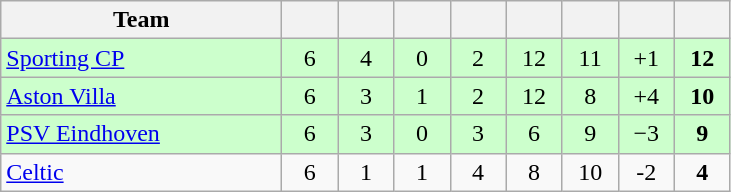<table class="wikitable" style="text-align:center">
<tr>
<th width="180">Team</th>
<th width="30"></th>
<th width="30"></th>
<th width="30"></th>
<th width="30"></th>
<th width="30"></th>
<th width="30"></th>
<th width="30"></th>
<th width="30"></th>
</tr>
<tr style="background:#cfc;">
<td align=left> <a href='#'>Sporting CP</a></td>
<td>6</td>
<td>4</td>
<td>0</td>
<td>2</td>
<td>12</td>
<td>11</td>
<td>+1</td>
<td><strong>12</strong></td>
</tr>
<tr style="background:#cfc;">
<td align=left> <a href='#'>Aston Villa</a></td>
<td>6</td>
<td>3</td>
<td>1</td>
<td>2</td>
<td>12</td>
<td>8</td>
<td>+4</td>
<td><strong>10</strong></td>
</tr>
<tr style="background:#cfc;">
<td align=left> <a href='#'>PSV Eindhoven</a></td>
<td>6</td>
<td>3</td>
<td>0</td>
<td>3</td>
<td>6</td>
<td>9</td>
<td>−3</td>
<td><strong>9</strong></td>
</tr>
<tr>
<td align=left> <a href='#'>Celtic</a></td>
<td>6</td>
<td>1</td>
<td>1</td>
<td>4</td>
<td>8</td>
<td>10</td>
<td>-2</td>
<td><strong>4</strong></td>
</tr>
</table>
